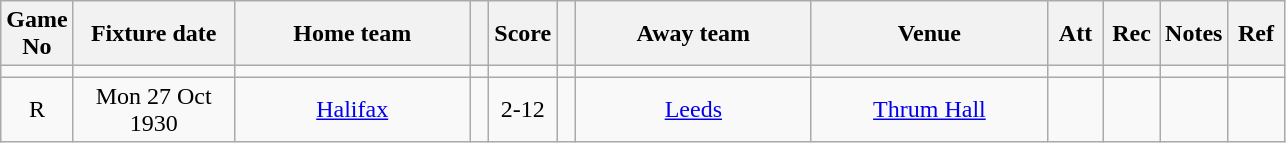<table class="wikitable" style="text-align:center;">
<tr>
<th width=20 abbr="No">Game No</th>
<th width=100 abbr="Date">Fixture date</th>
<th width=150 abbr="Home team">Home team</th>
<th width=5 abbr="space"></th>
<th width=20 abbr="Score">Score</th>
<th width=5 abbr="space"></th>
<th width=150 abbr="Away team">Away team</th>
<th width=150 abbr="Venue">Venue</th>
<th width=30 abbr="Att">Att</th>
<th width=30 abbr="Rec">Rec</th>
<th width=20 abbr="Notes">Notes</th>
<th width=30 abbr="Ref">Ref</th>
</tr>
<tr>
<td></td>
<td></td>
<td></td>
<td></td>
<td></td>
<td></td>
<td></td>
<td></td>
<td></td>
<td></td>
<td></td>
<td></td>
</tr>
<tr>
<td>R</td>
<td>Mon 27 Oct 1930</td>
<td><a href='#'>Halifax</a></td>
<td></td>
<td>2-12</td>
<td></td>
<td><a href='#'>Leeds</a></td>
<td><a href='#'>Thrum Hall</a></td>
<td></td>
<td></td>
<td></td>
<td></td>
</tr>
</table>
